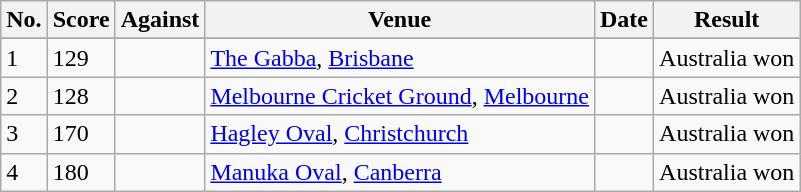<table class="wikitable sortable plainrowheaders" style="font-size: 100%">
<tr>
<th>No.</th>
<th>Score</th>
<th>Against</th>
<th>Venue</th>
<th>Date</th>
<th>Result</th>
</tr>
<tr>
</tr>
<tr>
<td>1</td>
<td>129</td>
<td></td>
<td><a href='#'>The Gabba</a>, <a href='#'>Brisbane</a></td>
<td></td>
<td>Australia won</td>
</tr>
<tr>
<td>2</td>
<td>128</td>
<td></td>
<td><a href='#'>Melbourne Cricket Ground</a>, <a href='#'>Melbourne</a></td>
<td></td>
<td>Australia won</td>
</tr>
<tr>
<td>3</td>
<td>170</td>
<td></td>
<td><a href='#'>Hagley Oval</a>, <a href='#'>Christchurch</a></td>
<td></td>
<td>Australia won</td>
</tr>
<tr>
<td>4</td>
<td>180</td>
<td></td>
<td><a href='#'>Manuka Oval</a>, <a href='#'>Canberra</a></td>
<td></td>
<td>Australia won</td>
</tr>
</table>
